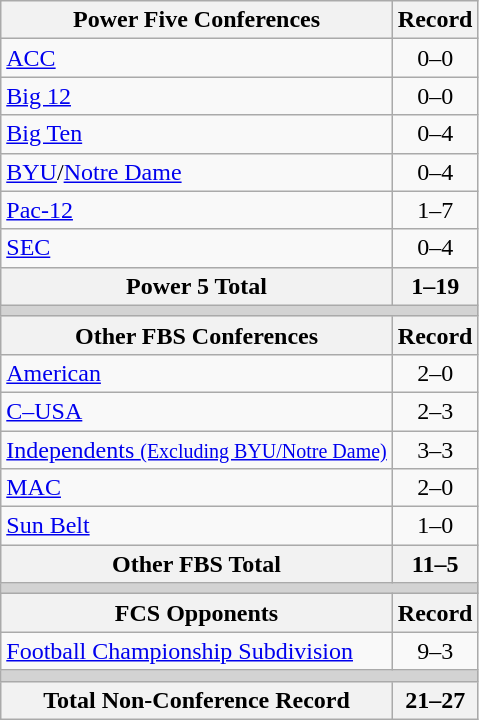<table class="wikitable">
<tr>
<th>Power Five Conferences</th>
<th>Record</th>
</tr>
<tr>
<td><a href='#'>ACC</a></td>
<td align=center>0–0</td>
</tr>
<tr>
<td><a href='#'>Big 12</a></td>
<td align=center>0–0</td>
</tr>
<tr>
<td><a href='#'>Big Ten</a></td>
<td align=center>0–4</td>
</tr>
<tr>
<td><a href='#'>BYU</a>/<a href='#'>Notre Dame</a></td>
<td align=center>0–4</td>
</tr>
<tr>
<td><a href='#'>Pac-12</a></td>
<td align=center>1–7</td>
</tr>
<tr>
<td><a href='#'>SEC</a></td>
<td align=center>0–4</td>
</tr>
<tr>
<th>Power 5 Total</th>
<th>1–19</th>
</tr>
<tr>
<th colspan="2" style="background:lightgrey;"></th>
</tr>
<tr>
<th>Other FBS Conferences</th>
<th>Record</th>
</tr>
<tr>
<td><a href='#'>American</a></td>
<td align=center>2–0</td>
</tr>
<tr>
<td><a href='#'>C–USA</a></td>
<td align=center>2–3</td>
</tr>
<tr>
<td><a href='#'>Independents <small>(Excluding BYU/Notre Dame)</small></a></td>
<td align=center>3–3</td>
</tr>
<tr>
<td><a href='#'>MAC</a></td>
<td align=center>2–0</td>
</tr>
<tr>
<td><a href='#'>Sun Belt</a></td>
<td align=center>1–0</td>
</tr>
<tr>
<th>Other FBS Total</th>
<th>11–5</th>
</tr>
<tr>
<th colspan="2" style="background:lightgrey;"></th>
</tr>
<tr>
<th>FCS Opponents</th>
<th>Record</th>
</tr>
<tr>
<td><a href='#'>Football Championship Subdivision</a></td>
<td align=center>9–3</td>
</tr>
<tr>
<th colspan="2" style="background:lightgrey;"></th>
</tr>
<tr>
<th>Total Non-Conference Record</th>
<th>21–27</th>
</tr>
</table>
